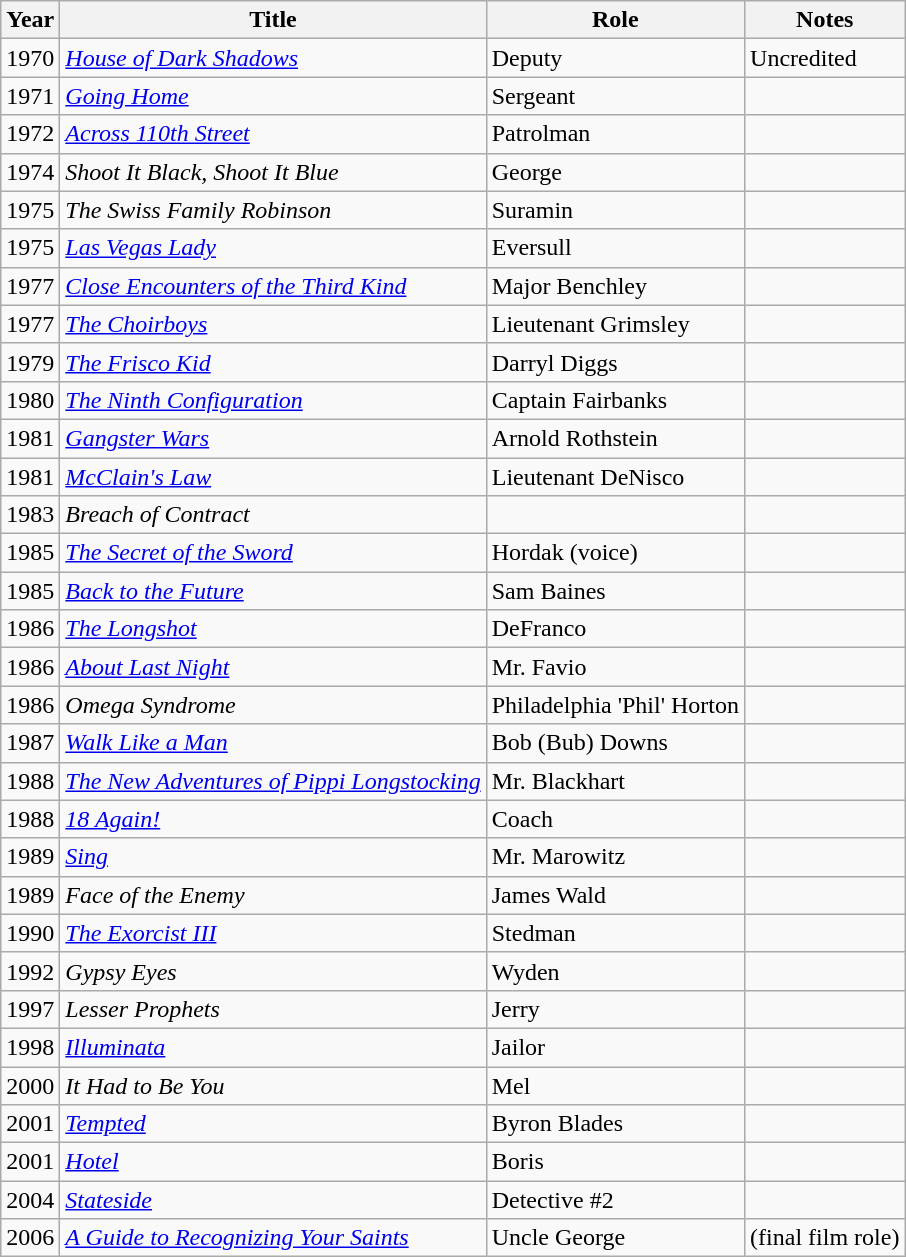<table class="wikitable sortable">
<tr>
<th>Year</th>
<th>Title</th>
<th>Role</th>
<th>Notes</th>
</tr>
<tr>
<td>1970</td>
<td><em><a href='#'>House of Dark Shadows</a></em></td>
<td>Deputy</td>
<td>Uncredited</td>
</tr>
<tr>
<td>1971</td>
<td><em><a href='#'>Going Home</a></em></td>
<td>Sergeant</td>
<td></td>
</tr>
<tr>
<td>1972</td>
<td><em><a href='#'>Across 110th Street</a></em></td>
<td>Patrolman</td>
<td></td>
</tr>
<tr>
<td>1974</td>
<td><em>Shoot It Black, Shoot It Blue</em></td>
<td>George</td>
<td></td>
</tr>
<tr>
<td>1975</td>
<td><em>The Swiss Family Robinson</em></td>
<td>Suramin</td>
<td></td>
</tr>
<tr>
<td>1975</td>
<td><em><a href='#'>Las Vegas Lady</a></em></td>
<td>Eversull</td>
<td></td>
</tr>
<tr>
<td>1977</td>
<td><em><a href='#'>Close Encounters of the Third Kind</a></em></td>
<td>Major Benchley</td>
<td></td>
</tr>
<tr>
<td>1977</td>
<td><em><a href='#'>The Choirboys</a></em></td>
<td>Lieutenant Grimsley</td>
<td></td>
</tr>
<tr>
<td>1979</td>
<td><em><a href='#'>The Frisco Kid</a></em></td>
<td>Darryl Diggs</td>
<td></td>
</tr>
<tr>
<td>1980</td>
<td><em><a href='#'>The Ninth Configuration</a></em></td>
<td>Captain Fairbanks</td>
<td></td>
</tr>
<tr>
<td>1981</td>
<td><em><a href='#'>Gangster Wars</a></em></td>
<td>Arnold Rothstein</td>
<td></td>
</tr>
<tr>
<td>1981</td>
<td><em><a href='#'>McClain's Law</a></em></td>
<td>Lieutenant DeNisco</td>
<td></td>
</tr>
<tr>
<td>1983</td>
<td><em>Breach of Contract</em></td>
<td></td>
<td></td>
</tr>
<tr>
<td>1985</td>
<td><em><a href='#'>The Secret of the Sword</a></em></td>
<td>Hordak (voice)</td>
<td></td>
</tr>
<tr>
<td>1985</td>
<td><em><a href='#'>Back to the Future</a></em></td>
<td>Sam Baines</td>
<td></td>
</tr>
<tr>
<td>1986</td>
<td><em><a href='#'>The Longshot</a></em></td>
<td>DeFranco</td>
<td></td>
</tr>
<tr>
<td>1986</td>
<td><em><a href='#'>About Last Night</a></em></td>
<td>Mr. Favio</td>
<td></td>
</tr>
<tr>
<td>1986</td>
<td><em>Omega Syndrome</em></td>
<td>Philadelphia 'Phil' Horton</td>
<td></td>
</tr>
<tr>
<td>1987</td>
<td><em><a href='#'>Walk Like a Man</a></em></td>
<td>Bob (Bub) Downs</td>
<td></td>
</tr>
<tr>
<td>1988</td>
<td><em><a href='#'>The New Adventures of Pippi Longstocking</a></em></td>
<td>Mr. Blackhart</td>
<td></td>
</tr>
<tr>
<td>1988</td>
<td><em><a href='#'>18 Again!</a></em></td>
<td>Coach</td>
<td></td>
</tr>
<tr>
<td>1989</td>
<td><em><a href='#'>Sing</a></em></td>
<td>Mr. Marowitz</td>
<td></td>
</tr>
<tr>
<td>1989</td>
<td><em>Face of the Enemy</em></td>
<td>James Wald</td>
<td></td>
</tr>
<tr>
<td>1990</td>
<td><em><a href='#'>The Exorcist III</a></em></td>
<td>Stedman</td>
<td></td>
</tr>
<tr>
<td>1992</td>
<td><em>Gypsy Eyes</em></td>
<td>Wyden</td>
<td></td>
</tr>
<tr>
<td>1997</td>
<td><em>Lesser Prophets</em></td>
<td>Jerry</td>
<td></td>
</tr>
<tr>
<td>1998</td>
<td><em><a href='#'>Illuminata</a></em></td>
<td>Jailor</td>
<td></td>
</tr>
<tr>
<td>2000</td>
<td><em>It Had to Be You</em></td>
<td>Mel</td>
<td></td>
</tr>
<tr>
<td>2001</td>
<td><em><a href='#'>Tempted</a></em></td>
<td>Byron Blades</td>
<td></td>
</tr>
<tr>
<td>2001</td>
<td><em><a href='#'>Hotel</a></em></td>
<td>Boris</td>
<td></td>
</tr>
<tr>
<td>2004</td>
<td><em><a href='#'>Stateside</a></em></td>
<td>Detective #2</td>
<td></td>
</tr>
<tr>
<td>2006</td>
<td><em><a href='#'>A Guide to Recognizing Your Saints</a></em></td>
<td>Uncle George</td>
<td>(final film role)</td>
</tr>
</table>
